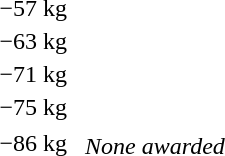<table>
<tr>
<td rowspan=2>−57 kg</td>
<td rowspan=2></td>
<td rowspan=2></td>
<td></td>
</tr>
<tr>
<td></td>
</tr>
<tr>
<td rowspan=2>−63 kg</td>
<td rowspan=2></td>
<td rowspan=2></td>
<td></td>
</tr>
<tr>
<td></td>
</tr>
<tr>
<td rowspan=2>−71 kg</td>
<td rowspan=2></td>
<td rowspan=2></td>
<td></td>
</tr>
<tr>
<td></td>
</tr>
<tr>
<td rowspan=2>−75 kg</td>
<td rowspan=2></td>
<td rowspan=2></td>
<td></td>
</tr>
<tr>
<td></td>
</tr>
<tr>
<td rowspan=2>−86 kg</td>
<td rowspan=2></td>
<td rowspan=2></td>
<td></td>
</tr>
<tr>
<td><em>None awarded</em></td>
</tr>
</table>
